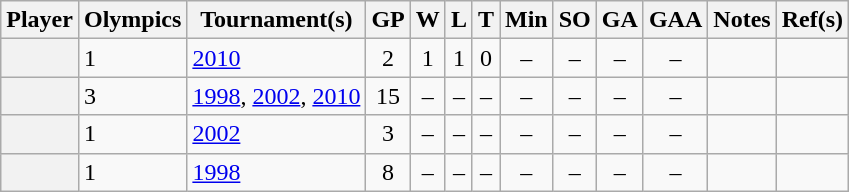<table class="wikitable sortable plainrowheaders" style="text-align:center;">
<tr>
<th scope="col">Player</th>
<th scope="col">Olympics</th>
<th scope="col">Tournament(s)</th>
<th scope="col">GP</th>
<th scope="col">W</th>
<th scope="col">L</th>
<th scope="col">T</th>
<th scope="col">Min</th>
<th scope="col">SO</th>
<th scope="col">GA</th>
<th scope="col">GAA</th>
<th scope="col">Notes</th>
<th scope="col" class="unsortable">Ref(s)</th>
</tr>
<tr>
<th scope="row"></th>
<td align=left>1</td>
<td align=left><a href='#'>2010</a></td>
<td>2</td>
<td>1</td>
<td>1</td>
<td>0</td>
<td>–</td>
<td>–</td>
<td>–</td>
<td>–</td>
<td></td>
<td></td>
</tr>
<tr>
<th scope="row"></th>
<td align=left>3</td>
<td align=left><a href='#'>1998</a>, <a href='#'>2002</a>, <a href='#'>2010</a></td>
<td>15</td>
<td>–</td>
<td>–</td>
<td>–</td>
<td>–</td>
<td>–</td>
<td>–</td>
<td>–</td>
<td></td>
<td></td>
</tr>
<tr>
<th scope="row"></th>
<td align=left>1</td>
<td align=left><a href='#'>2002</a></td>
<td>3</td>
<td>–</td>
<td>–</td>
<td>–</td>
<td>–</td>
<td>–</td>
<td>–</td>
<td>–</td>
<td></td>
<td></td>
</tr>
<tr>
<th scope="row"></th>
<td align=left>1</td>
<td align=left><a href='#'>1998</a></td>
<td>8</td>
<td>–</td>
<td>–</td>
<td>–</td>
<td>–</td>
<td>–</td>
<td>–</td>
<td>–</td>
<td></td>
<td></td>
</tr>
</table>
